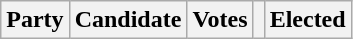<table class="wikitable">
<tr>
<th colspan="2">Party</th>
<th>Candidate</th>
<th>Votes</th>
<th></th>
<th>Elected<br>
















</th>
</tr>
</table>
